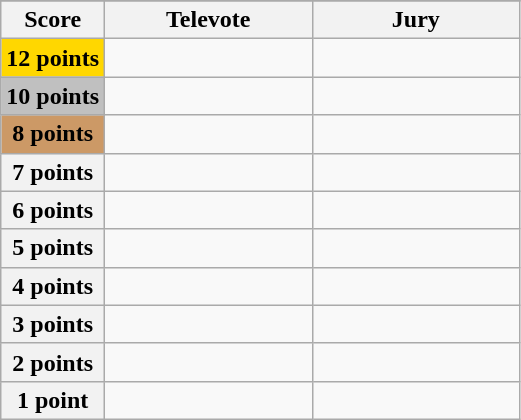<table class="wikitable">
<tr>
</tr>
<tr>
<th scope="col" width="20%">Score</th>
<th scope="col" width="40%">Televote</th>
<th scope="col" width="40%">Jury</th>
</tr>
<tr>
<th scope="row" style="background:gold">12 points</th>
<td></td>
<td></td>
</tr>
<tr>
<th scope="row" style="background:silver">10 points</th>
<td></td>
<td></td>
</tr>
<tr>
<th scope="row" style="background:#CC9966">8 points</th>
<td></td>
<td></td>
</tr>
<tr>
<th scope="row">7 points</th>
<td></td>
<td></td>
</tr>
<tr>
<th scope="row">6 points</th>
<td></td>
<td></td>
</tr>
<tr>
<th scope="row">5 points</th>
<td></td>
<td></td>
</tr>
<tr>
<th scope="row">4 points</th>
<td></td>
<td></td>
</tr>
<tr>
<th scope="row">3 points</th>
<td></td>
<td></td>
</tr>
<tr>
<th scope="row">2 points</th>
<td></td>
<td></td>
</tr>
<tr>
<th scope="row">1 point</th>
<td></td>
<td></td>
</tr>
</table>
